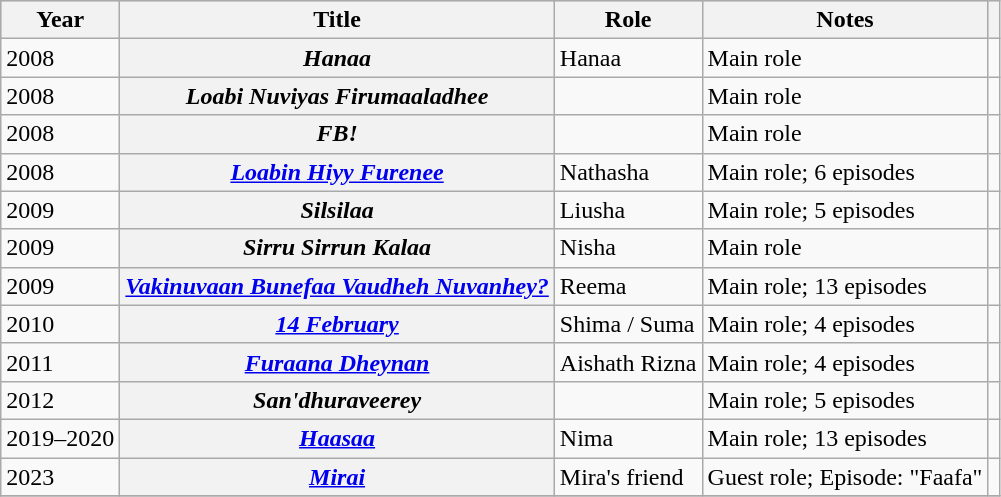<table class="wikitable sortable plainrowheaders">
<tr style="background:#ccc; text-align:center;">
<th scope="col">Year</th>
<th scope="col">Title</th>
<th scope="col">Role</th>
<th scope="col">Notes</th>
<th scope="col" class="unsortable"></th>
</tr>
<tr>
<td>2008</td>
<th scope="row"><em>Hanaa</em></th>
<td>Hanaa</td>
<td>Main role</td>
<td></td>
</tr>
<tr>
<td>2008</td>
<th scope="row"><em>Loabi Nuviyas Firumaaladhee</em></th>
<td></td>
<td>Main role</td>
<td></td>
</tr>
<tr>
<td>2008</td>
<th scope="row"><em>FB!</em></th>
<td></td>
<td>Main role</td>
<td></td>
</tr>
<tr>
<td>2008</td>
<th scope="row"><em><a href='#'>Loabin Hiyy Furenee</a></em></th>
<td>Nathasha</td>
<td>Main role; 6 episodes</td>
<td style="text-align: center;"></td>
</tr>
<tr>
<td>2009</td>
<th scope="row"><em>Silsilaa</em></th>
<td>Liusha</td>
<td>Main role; 5 episodes</td>
<td></td>
</tr>
<tr>
<td>2009</td>
<th scope="row"><em>Sirru Sirrun Kalaa</em></th>
<td>Nisha</td>
<td>Main role</td>
<td></td>
</tr>
<tr>
<td>2009</td>
<th scope="row"><em><a href='#'>Vakinuvaan Bunefaa Vaudheh Nuvanhey?</a></em></th>
<td>Reema</td>
<td>Main role; 13 episodes</td>
<td style="text-align: center;"></td>
</tr>
<tr>
<td>2010</td>
<th scope="row"><em><a href='#'>14 February</a></em></th>
<td>Shima / Suma</td>
<td>Main role; 4 episodes</td>
<td style="text-align: center;"></td>
</tr>
<tr>
<td>2011</td>
<th scope="row"><em><a href='#'>Furaana Dheynan</a></em></th>
<td>Aishath Rizna</td>
<td>Main role; 4 episodes</td>
<td style="text-align: center;"></td>
</tr>
<tr>
<td>2012</td>
<th scope="row"><em>San'dhuraveerey</em></th>
<td></td>
<td>Main role; 5 episodes</td>
<td></td>
</tr>
<tr>
<td>2019–2020</td>
<th scope="row"><em><a href='#'>Haasaa</a></em></th>
<td>Nima</td>
<td>Main role; 13 episodes</td>
<td style="text-align: center;"></td>
</tr>
<tr>
<td>2023</td>
<th scope="row"><em><a href='#'>Mirai</a></em></th>
<td>Mira's friend</td>
<td>Guest role; Episode: "Faafa"</td>
<td style="text-align: center;"></td>
</tr>
<tr>
</tr>
</table>
